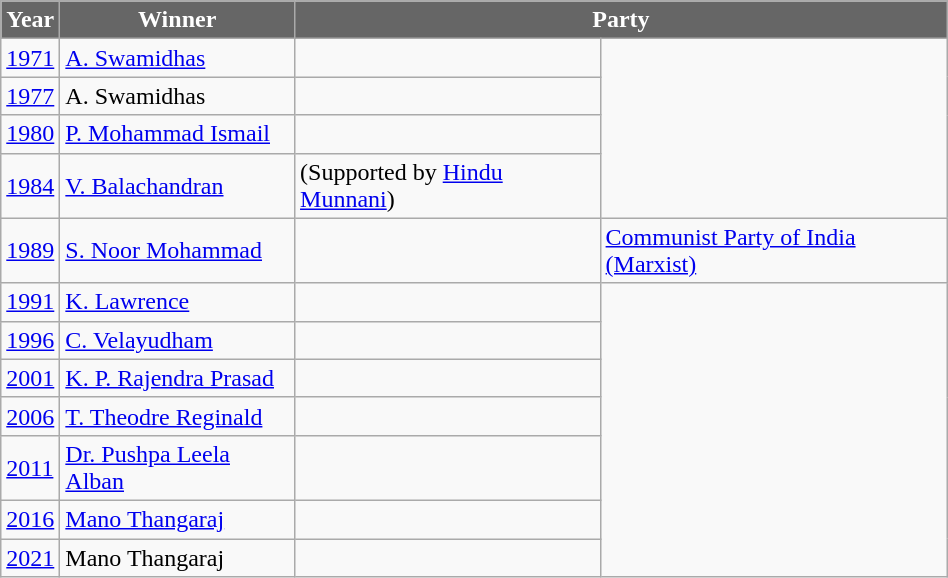<table class="wikitable" width="50%">
<tr>
<th style="background-color:#666666; color:white">Year</th>
<th style="background-color:#666666; color:white">Winner</th>
<th style="background-color:#666666; color:white" colspan="2">Party</th>
</tr>
<tr>
<td><a href='#'>1971</a></td>
<td><a href='#'>A. Swamidhas</a></td>
<td></td>
</tr>
<tr>
<td><a href='#'>1977</a></td>
<td>A. Swamidhas</td>
<td></td>
</tr>
<tr>
<td><a href='#'>1980</a></td>
<td><a href='#'>P. Mohammad Ismail</a></td>
<td></td>
</tr>
<tr>
<td><a href='#'>1984</a></td>
<td><a href='#'>V. Balachandran</a></td>
<td> (Supported by <a href='#'>Hindu Munnani</a>)</td>
</tr>
<tr>
<td><a href='#'>1989</a></td>
<td><a href='#'>S. Noor Mohammad</a></td>
<td></td>
<td><a href='#'>Communist Party of India (Marxist)</a></td>
</tr>
<tr>
<td><a href='#'>1991</a></td>
<td><a href='#'>K. Lawrence</a></td>
<td></td>
</tr>
<tr>
<td><a href='#'>1996</a></td>
<td><a href='#'>C. Velayudham</a></td>
<td></td>
</tr>
<tr>
<td><a href='#'>2001</a></td>
<td><a href='#'>K. P. Rajendra Prasad</a></td>
<td></td>
</tr>
<tr>
<td><a href='#'>2006</a></td>
<td><a href='#'>T. Theodre Reginald</a></td>
<td></td>
</tr>
<tr>
<td><a href='#'>2011</a></td>
<td><a href='#'>Dr. Pushpa Leela Alban</a></td>
<td></td>
</tr>
<tr>
<td><a href='#'>2016</a></td>
<td><a href='#'>Mano Thangaraj</a></td>
<td></td>
</tr>
<tr>
<td><a href='#'>2021</a></td>
<td>Mano Thangaraj</td>
<td></td>
</tr>
</table>
